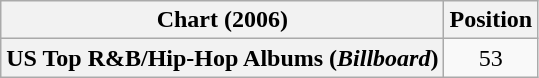<table class="wikitable plainrowheaders" style="text-align:center">
<tr>
<th scope="col">Chart (2006)</th>
<th scope="col">Position</th>
</tr>
<tr>
<th scope="row">US Top R&B/Hip-Hop Albums (<em>Billboard</em>)</th>
<td>53</td>
</tr>
</table>
